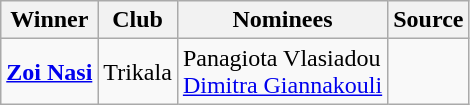<table class="wikitable" style="margin-right: 0;">
<tr text-align:center;">
<th>Winner</th>
<th>Club</th>
<th>Nominees</th>
<th>Source</th>
</tr>
<tr>
<td> <strong><a href='#'>Zoi Nasi</a></strong></td>
<td>Trikala</td>
<td>Panagiota Vlasiadou<br><a href='#'>Dimitra Giannakouli</a></td>
<td></td>
</tr>
</table>
